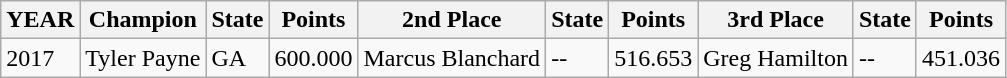<table class="wikitable sortable">
<tr>
<th>YEAR</th>
<th>Champion</th>
<th>State</th>
<th>Points</th>
<th>2nd Place</th>
<th>State</th>
<th>Points</th>
<th>3rd Place</th>
<th>State</th>
<th>Points</th>
</tr>
<tr>
<td>2017</td>
<td>Tyler Payne</td>
<td>GA</td>
<td>600.000</td>
<td>Marcus Blanchard</td>
<td>--</td>
<td>516.653</td>
<td>Greg Hamilton</td>
<td>--</td>
<td>451.036</td>
</tr>
</table>
